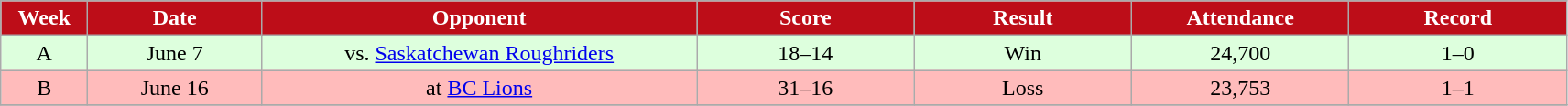<table class="wikitable sortable">
<tr>
<th style="background:#bd0d18;color:#FFFFFF;"  width="4%">Week</th>
<th style="background:#bd0d18;color:#FFFFFF;"  width="8%">Date</th>
<th style="background:#bd0d18;color:#FFFFFF;"  width="20%">Opponent</th>
<th style="background:#bd0d18;color:#FFFFFF;"  width="10%">Score</th>
<th style="background:#bd0d18;color:#FFFFFF;"  width="10%">Result</th>
<th style="background:#bd0d18;color:#FFFFFF;"  width="10%">Attendance</th>
<th style="background:#bd0d18;color:#FFFFFF;"  width="10%">Record</th>
</tr>
<tr align="center" bgcolor="#ddffdd">
<td>A</td>
<td>June 7</td>
<td>vs. <a href='#'>Saskatchewan Roughriders</a></td>
<td>18–14</td>
<td>Win</td>
<td>24,700</td>
<td>1–0</td>
</tr>
<tr align="center" bgcolor="#ffbbbb">
<td>B</td>
<td>June 16</td>
<td>at <a href='#'>BC Lions</a></td>
<td>31–16</td>
<td>Loss</td>
<td>23,753</td>
<td>1–1</td>
</tr>
<tr>
</tr>
</table>
